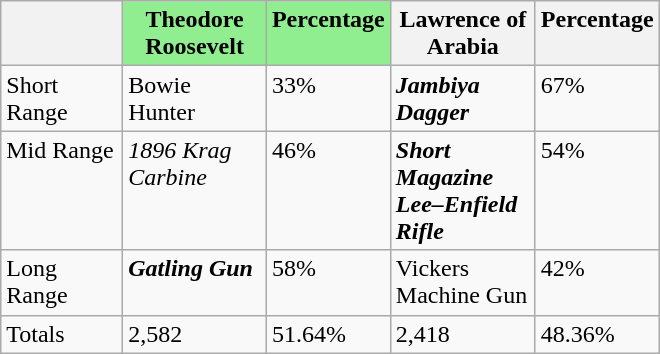<table class="wikitable" style="text-align:left; width:440px; height:200px">
<tr valign="top">
<th style="width:120px;"></th>
<th style="width:120px; background:lightgreen;">Theodore Roosevelt</th>
<th style="width:40px; background:lightgreen;">Percentage</th>
<th style="width:120px;">Lawrence of Arabia</th>
<th style="width:40px;">Percentage</th>
</tr>
<tr valign="top">
<td>Short Range</td>
<td>Bowie Hunter</td>
<td>33%</td>
<td><strong><em>Jambiya Dagger</em></strong></td>
<td>67%</td>
</tr>
<tr valign="top">
<td>Mid Range</td>
<td><em>1896 Krag Carbine</em></td>
<td>46%</td>
<td><strong><em>Short Magazine Lee–Enfield Rifle</em></strong></td>
<td>54%</td>
</tr>
<tr valign="top">
<td>Long Range</td>
<td><strong><em>Gatling Gun</em></strong></td>
<td>58%</td>
<td>Vickers Machine Gun</td>
<td>42%</td>
</tr>
<tr valign="top">
<td>Totals</td>
<td>2,582</td>
<td>51.64%</td>
<td>2,418</td>
<td>48.36%</td>
</tr>
</table>
